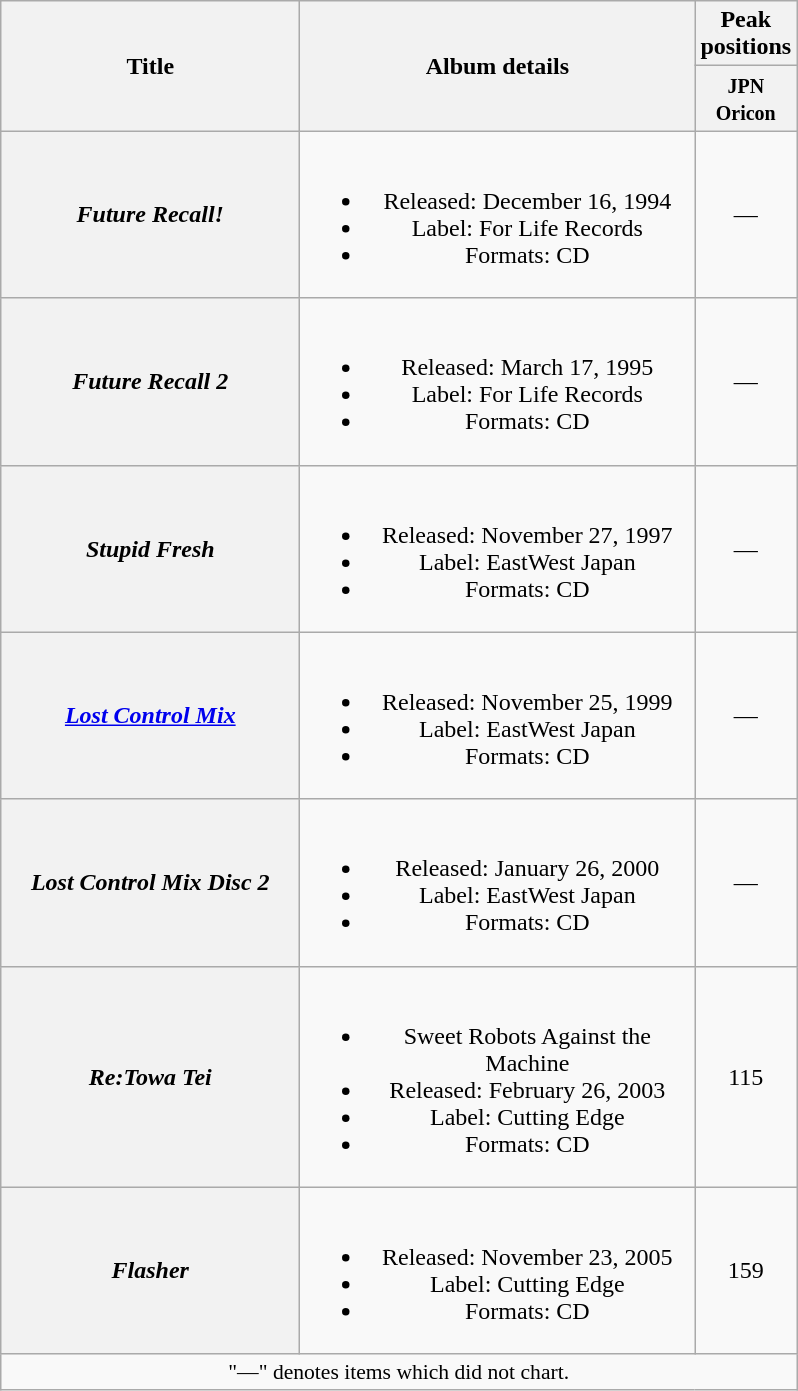<table class="wikitable plainrowheaders" style="text-align:center;">
<tr>
<th style="width:12em;" rowspan="2">Title</th>
<th style="width:16em;" rowspan="2">Album details</th>
<th colspan="1">Peak positions</th>
</tr>
<tr>
<th style="width:2.5em;"><small>JPN<br>Oricon</small><br></th>
</tr>
<tr>
<th scope="row"><em>Future Recall!</em></th>
<td><br><ul><li>Released: December 16, 1994</li><li>Label: For Life Records</li><li>Formats: CD</li></ul></td>
<td>—</td>
</tr>
<tr>
<th scope="row"><em>Future Recall 2</em></th>
<td><br><ul><li>Released: March 17, 1995</li><li>Label: For Life Records</li><li>Formats: CD</li></ul></td>
<td>—</td>
</tr>
<tr>
<th scope="row"><em>Stupid Fresh</em></th>
<td><br><ul><li>Released: November 27, 1997</li><li>Label: EastWest Japan</li><li>Formats: CD</li></ul></td>
<td>—</td>
</tr>
<tr>
<th scope="row"><em><a href='#'>Lost Control Mix</a></em></th>
<td><br><ul><li>Released: November 25, 1999</li><li>Label: EastWest Japan</li><li>Formats: CD</li></ul></td>
<td>—</td>
</tr>
<tr>
<th scope="row"><em>Lost Control Mix Disc 2</em></th>
<td><br><ul><li>Released: January 26, 2000</li><li>Label: EastWest Japan</li><li>Formats: CD</li></ul></td>
<td>—</td>
</tr>
<tr>
<th scope="row"><em>Re:Towa Tei</em></th>
<td><br><ul><li>Sweet Robots Against the Machine</li><li>Released: February 26, 2003</li><li>Label: Cutting Edge</li><li>Formats: CD</li></ul></td>
<td>115</td>
</tr>
<tr>
<th scope="row"><em>Flasher</em></th>
<td><br><ul><li>Released: November 23, 2005</li><li>Label: Cutting Edge</li><li>Formats: CD</li></ul></td>
<td>159</td>
</tr>
<tr>
<td colspan="12" align="center" style="font-size:90%;">"—" denotes items which did not chart.</td>
</tr>
</table>
